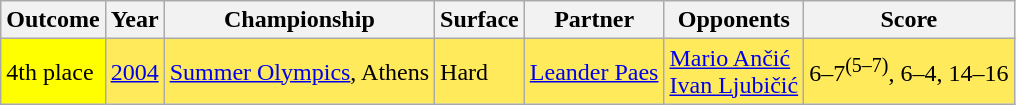<table class="sortable wikitable">
<tr>
<th>Outcome</th>
<th>Year</th>
<th>Championship</th>
<th>Surface</th>
<th>Partner</th>
<th>Opponents</th>
<th class="unsortable">Score</th>
</tr>
<tr bgcolor=FFEA5C>
<td bgcolor=yellow>4th place</td>
<td><a href='#'>2004</a></td>
<td><a href='#'>Summer Olympics</a>, Athens</td>
<td>Hard</td>
<td> <a href='#'>Leander Paes</a></td>
<td> <a href='#'>Mario Ančić</a><br> <a href='#'>Ivan Ljubičić</a></td>
<td>6–7<sup>(5–7)</sup>, 6–4, 14–16</td>
</tr>
</table>
